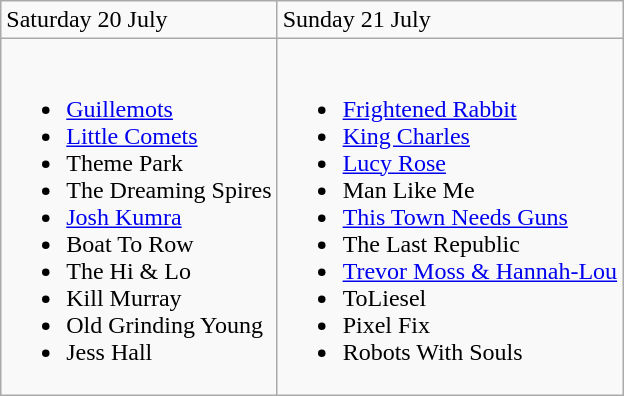<table class="wikitable">
<tr>
<td>Saturday 20 July</td>
<td>Sunday 21 July</td>
</tr>
<tr valign="top">
<td><br><ul><li><a href='#'>Guillemots</a></li><li><a href='#'>Little Comets</a></li><li>Theme Park</li><li>The Dreaming Spires</li><li><a href='#'>Josh Kumra</a></li><li>Boat To Row</li><li>The Hi & Lo</li><li>Kill Murray</li><li>Old Grinding Young</li><li>Jess Hall</li></ul></td>
<td><br><ul><li><a href='#'>Frightened Rabbit</a></li><li><a href='#'>King Charles</a></li><li><a href='#'>Lucy Rose</a></li><li>Man Like Me</li><li><a href='#'>This Town Needs Guns</a></li><li>The Last Republic</li><li><a href='#'>Trevor Moss & Hannah-Lou</a></li><li>ToLiesel</li><li>Pixel Fix</li><li>Robots With Souls</li></ul></td>
</tr>
</table>
